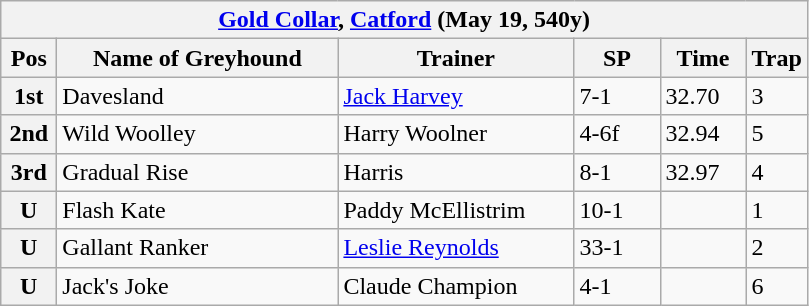<table class="wikitable">
<tr>
<th colspan="6"><a href='#'>Gold Collar</a>, <a href='#'>Catford</a> (May 19, 540y)</th>
</tr>
<tr>
<th width=30>Pos</th>
<th width=180>Name of Greyhound</th>
<th width=150>Trainer</th>
<th width=50>SP</th>
<th width=50>Time</th>
<th width=30>Trap</th>
</tr>
<tr>
<th>1st</th>
<td>Davesland</td>
<td><a href='#'>Jack Harvey</a></td>
<td>7-1</td>
<td>32.70</td>
<td>3</td>
</tr>
<tr>
<th>2nd</th>
<td>Wild Woolley</td>
<td>Harry Woolner</td>
<td>4-6f</td>
<td>32.94</td>
<td>5</td>
</tr>
<tr>
<th>3rd</th>
<td>Gradual Rise</td>
<td>Harris</td>
<td>8-1</td>
<td>32.97</td>
<td>4</td>
</tr>
<tr>
<th>U</th>
<td>Flash Kate</td>
<td>Paddy McEllistrim</td>
<td>10-1</td>
<td></td>
<td>1</td>
</tr>
<tr>
<th>U</th>
<td>Gallant Ranker</td>
<td><a href='#'>Leslie Reynolds</a></td>
<td>33-1</td>
<td></td>
<td>2</td>
</tr>
<tr>
<th>U</th>
<td>Jack's Joke</td>
<td>Claude Champion</td>
<td>4-1</td>
<td></td>
<td>6</td>
</tr>
</table>
